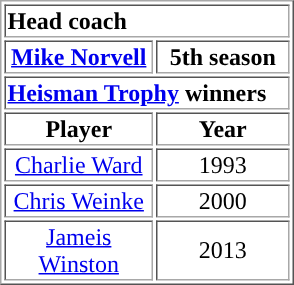<table style="float: right;" border="1">
<tr>
<td colspan="2"><strong>Head coach</strong></td>
</tr>
<tr align=center>
<td><strong><a href='#'>Mike Norvell</a></strong></td>
<td><strong>5th season</strong></td>
</tr>
<tr>
<td colspan="2"><strong><a href='#'>Heisman Trophy</a> winners</strong></td>
</tr>
<tr>
<th style="width:95px; ">Player</th>
<th style="width:85px; ">Year</th>
</tr>
<tr align=center>
<td><a href='#'>Charlie Ward</a></td>
<td>1993</td>
</tr>
<tr align=center>
<td><a href='#'>Chris Weinke</a></td>
<td>2000</td>
</tr>
<tr align=center>
<td><a href='#'>Jameis Winston</a></td>
<td>2013</td>
</tr>
</table>
